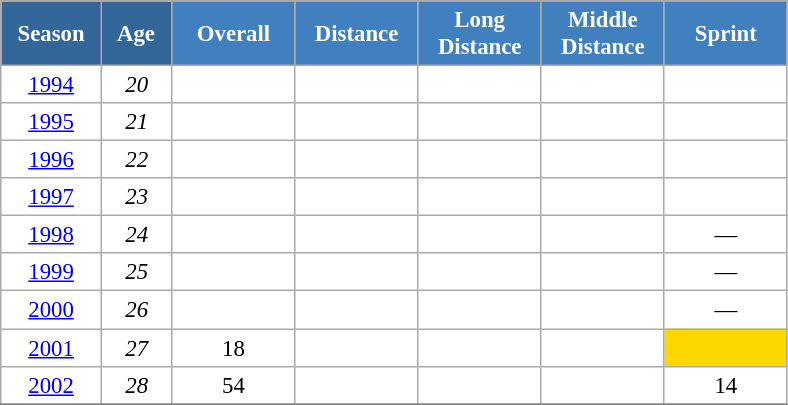<table class="wikitable" style="font-size:95%; text-align:center; border:grey solid 1px; border-collapse:collapse; background:#ffffff;">
<tr>
<th style="background-color:#369; color:white; width:60px;" rowspan="2"> Season </th>
<th style="background-color:#369; color:white; width:40px;" rowspan="2"> Age </th>
</tr>
<tr>
<th style="background-color:#4180be; color:white; width:75px;">Overall</th>
<th style="background-color:#4180be; color:white; width:75px;">Distance</th>
<th style="background-color:#4180be; color:white; width:75px;">Long Distance</th>
<th style="background-color:#4180be; color:white; width:75px;">Middle Distance</th>
<th style="background-color:#4180be; color:white; width:75px;">Sprint</th>
</tr>
<tr>
<td><a href='#'>1994</a></td>
<td><em>20</em></td>
<td></td>
<td></td>
<td></td>
<td></td>
<td></td>
</tr>
<tr>
<td><a href='#'>1995</a></td>
<td><em>21</em></td>
<td></td>
<td></td>
<td></td>
<td></td>
<td></td>
</tr>
<tr>
<td><a href='#'>1996</a></td>
<td><em>22</em></td>
<td></td>
<td></td>
<td></td>
<td></td>
<td></td>
</tr>
<tr>
<td><a href='#'>1997</a></td>
<td><em>23</em></td>
<td></td>
<td></td>
<td></td>
<td></td>
<td></td>
</tr>
<tr>
<td><a href='#'>1998</a></td>
<td><em>24</em></td>
<td></td>
<td></td>
<td></td>
<td></td>
<td>—</td>
</tr>
<tr>
<td><a href='#'>1999</a></td>
<td><em>25</em></td>
<td></td>
<td></td>
<td></td>
<td></td>
<td>—</td>
</tr>
<tr>
<td><a href='#'>2000</a></td>
<td><em>26</em></td>
<td></td>
<td></td>
<td></td>
<td></td>
<td>—</td>
</tr>
<tr>
<td><a href='#'>2001</a></td>
<td><em>27</em></td>
<td>18</td>
<td></td>
<td></td>
<td></td>
<td style="background:gold;"></td>
</tr>
<tr>
<td><a href='#'>2002</a></td>
<td><em>28</em></td>
<td>54</td>
<td></td>
<td></td>
<td></td>
<td>14</td>
</tr>
<tr>
</tr>
</table>
